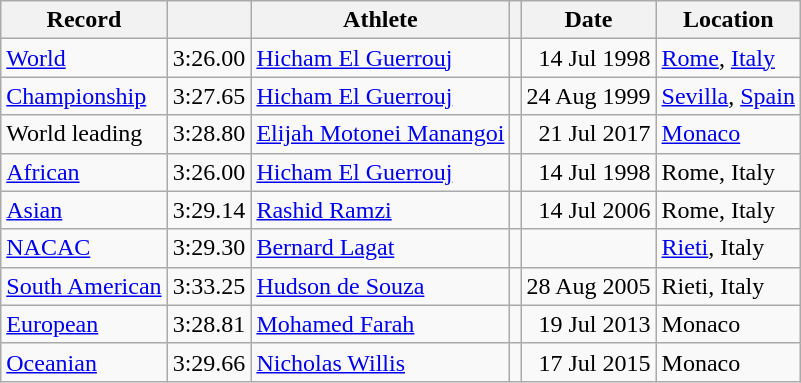<table class="wikitable">
<tr>
<th>Record</th>
<th></th>
<th>Athlete</th>
<th></th>
<th>Date</th>
<th>Location</th>
</tr>
<tr>
<td><a href='#'>World</a></td>
<td>3:26.00</td>
<td><a href='#'>Hicham El Guerrouj</a></td>
<td></td>
<td align=right>14 Jul 1998</td>
<td><a href='#'>Rome</a>, <a href='#'>Italy</a></td>
</tr>
<tr>
<td><a href='#'>Championship</a></td>
<td>3:27.65</td>
<td><a href='#'>Hicham El Guerrouj</a></td>
<td></td>
<td align=right>24 Aug 1999</td>
<td><a href='#'>Sevilla</a>, <a href='#'>Spain</a></td>
</tr>
<tr>
<td>World leading</td>
<td>3:28.80</td>
<td><a href='#'>Elijah Motonei Manangoi</a></td>
<td></td>
<td align=right>21 Jul 2017</td>
<td><a href='#'>Monaco</a></td>
</tr>
<tr>
<td><a href='#'>African</a></td>
<td>3:26.00</td>
<td><a href='#'>Hicham El Guerrouj</a></td>
<td></td>
<td align=right>14 Jul 1998</td>
<td>Rome, Italy</td>
</tr>
<tr>
<td><a href='#'>Asian</a></td>
<td>3:29.14</td>
<td><a href='#'>Rashid Ramzi</a></td>
<td></td>
<td align=right>14 Jul 2006</td>
<td>Rome, Italy</td>
</tr>
<tr>
<td><a href='#'>NACAC</a></td>
<td>3:29.30</td>
<td><a href='#'>Bernard Lagat</a></td>
<td></td>
<td align=right></td>
<td><a href='#'>Rieti</a>, Italy</td>
</tr>
<tr>
<td><a href='#'>South American</a></td>
<td>3:33.25</td>
<td><a href='#'>Hudson de Souza</a></td>
<td></td>
<td align=right>28 Aug 2005</td>
<td>Rieti, Italy</td>
</tr>
<tr>
<td><a href='#'>European</a></td>
<td>3:28.81</td>
<td><a href='#'>Mohamed Farah</a></td>
<td></td>
<td align=right>19 Jul 2013</td>
<td>Monaco</td>
</tr>
<tr>
<td><a href='#'>Oceanian</a></td>
<td>3:29.66</td>
<td><a href='#'>Nicholas Willis</a></td>
<td></td>
<td align=right>17 Jul 2015</td>
<td>Monaco</td>
</tr>
</table>
